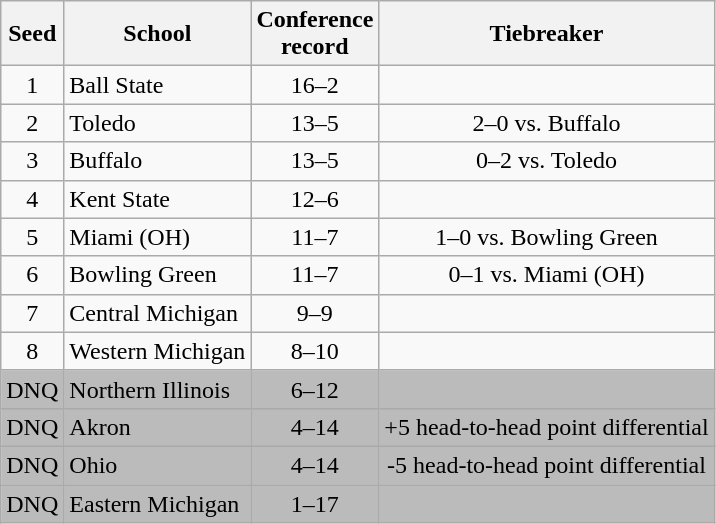<table class="wikitable" style="text-align:center">
<tr>
<th>Seed</th>
<th>School</th>
<th>Conference<br>record</th>
<th>Tiebreaker</th>
</tr>
<tr>
<td>1</td>
<td align=left>Ball State</td>
<td>16–2</td>
<td></td>
</tr>
<tr>
<td>2</td>
<td align=left>Toledo</td>
<td>13–5</td>
<td>2–0 vs. Buffalo</td>
</tr>
<tr>
<td>3</td>
<td align=left>Buffalo</td>
<td>13–5</td>
<td>0–2 vs. Toledo</td>
</tr>
<tr>
<td>4</td>
<td align=left>Kent State</td>
<td>12–6</td>
<td></td>
</tr>
<tr>
<td>5</td>
<td align=left>Miami (OH)</td>
<td>11–7</td>
<td>1–0 vs. Bowling Green</td>
</tr>
<tr>
<td>6</td>
<td align=left>Bowling Green</td>
<td>11–7</td>
<td>0–1 vs. Miami (OH)</td>
</tr>
<tr>
<td>7</td>
<td align=left>Central Michigan</td>
<td>9–9</td>
<td></td>
</tr>
<tr>
<td>8</td>
<td align=left>Western Michigan</td>
<td>8–10</td>
<td></td>
</tr>
<tr bgcolor=#bbbbbb>
<td>DNQ</td>
<td align=left>Northern Illinois</td>
<td>6–12</td>
<td></td>
</tr>
<tr bgcolor=#bbbbbb>
<td>DNQ</td>
<td align=left>Akron</td>
<td>4–14</td>
<td>+5 head-to-head point differential</td>
</tr>
<tr bgcolor=#bbbbbb>
<td>DNQ</td>
<td align=left>Ohio</td>
<td>4–14</td>
<td>-5 head-to-head point differential</td>
</tr>
<tr bgcolor=#bbbbbb>
<td>DNQ</td>
<td align=left>Eastern Michigan</td>
<td>1–17</td>
<td></td>
</tr>
</table>
